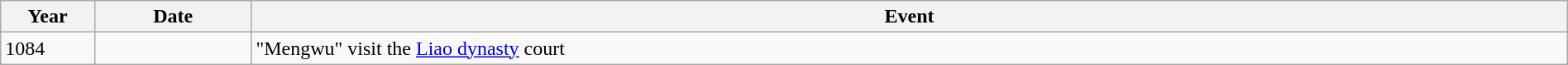<table class="wikitable" width="100%">
<tr>
<th style="width:6%">Year</th>
<th style="width:10%">Date</th>
<th>Event</th>
</tr>
<tr>
<td>1084</td>
<td></td>
<td>"Mengwu" visit the <a href='#'>Liao dynasty</a> court</td>
</tr>
</table>
